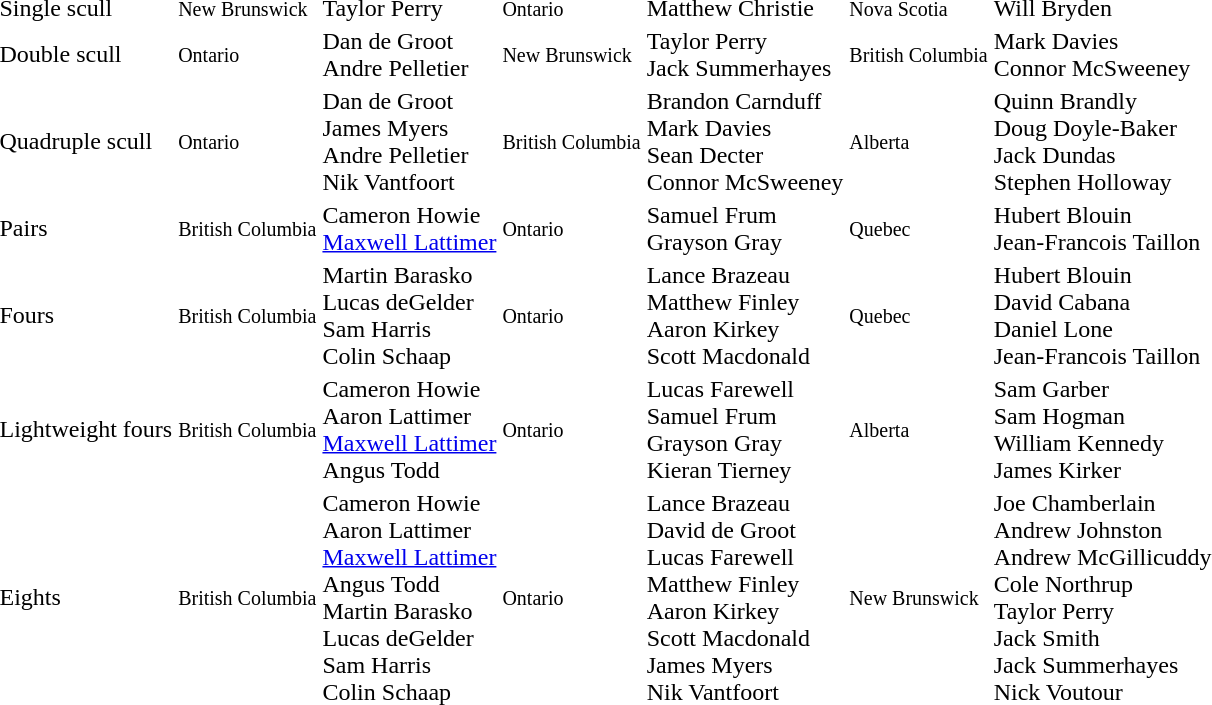<table>
<tr>
<td>Single scull</td>
<td><small>New Brunswick </small><br></td>
<td>Taylor Perry</td>
<td><small>Ontario</small><br></td>
<td>Matthew Christie</td>
<td><small>Nova Scotia</small><br></td>
<td>Will Bryden</td>
</tr>
<tr>
<td>Double scull</td>
<td><small>Ontario</small><br></td>
<td>Dan de Groot<br> Andre Pelletier</td>
<td><small>New Brunswick </small><br></td>
<td>Taylor Perry<br> Jack Summerhayes</td>
<td><small>British Columbia</small><br></td>
<td>Mark Davies<br> Connor McSweeney</td>
</tr>
<tr>
<td>Quadruple scull</td>
<td><small>Ontario </small><br></td>
<td>Dan de Groot<br> James Myers<br> Andre Pelletier<br> Nik Vantfoort</td>
<td><small>British Columbia </small><br></td>
<td>Brandon Carnduff<br> Mark Davies<br> Sean Decter<br> Connor McSweeney</td>
<td><small>Alberta </small><br></td>
<td>Quinn Brandly<br> Doug Doyle-Baker<br> Jack Dundas<br> Stephen Holloway</td>
</tr>
<tr>
<td>Pairs</td>
<td><small>British Columbia </small><br></td>
<td>Cameron Howie<br> <a href='#'>Maxwell Lattimer</a></td>
<td><small>Ontario </small><br></td>
<td>Samuel Frum<br> Grayson Gray</td>
<td><small>Quebec </small><br></td>
<td>Hubert Blouin<br> Jean-Francois Taillon</td>
</tr>
<tr>
<td>Fours</td>
<td><small>British Columbia </small><br></td>
<td>Martin Barasko<br> Lucas deGelder<br> Sam Harris<br> Colin Schaap</td>
<td><small>Ontario </small><br></td>
<td>Lance Brazeau<br> Matthew Finley<br> Aaron Kirkey<br> Scott Macdonald</td>
<td><small>Quebec </small><br></td>
<td>Hubert Blouin<br> David Cabana <br> Daniel Lone<br> Jean-Francois Taillon</td>
</tr>
<tr>
<td>Lightweight fours</td>
<td><small>British Columbia</small><br></td>
<td>Cameron Howie<br> Aaron Lattimer<br> <a href='#'>Maxwell Lattimer</a><br> Angus Todd</td>
<td><small>Ontario </small><br></td>
<td>Lucas Farewell<br> Samuel Frum<br> Grayson Gray<br> Kieran Tierney</td>
<td><small>Alberta </small><br></td>
<td>Sam Garber<br> Sam Hogman<br> William Kennedy<br> James Kirker</td>
</tr>
<tr>
<td>Eights</td>
<td><small>British Columbia </small><br></td>
<td>Cameron Howie<br> Aaron Lattimer<br> <a href='#'>Maxwell Lattimer</a><br> Angus Todd<br> Martin Barasko<br> Lucas deGelder<br> Sam Harris<br> Colin Schaap</td>
<td><small>Ontario </small><br></td>
<td>Lance Brazeau<br> David de Groot<br> Lucas Farewell<br> Matthew Finley<br> Aaron Kirkey<br> Scott Macdonald<br> James Myers<br> Nik Vantfoort</td>
<td><small>New Brunswick </small><br></td>
<td>Joe Chamberlain<br> Andrew Johnston<br> Andrew McGillicuddy<br> Cole Northrup<br> Taylor Perry<br> Jack Smith<br> Jack Summerhayes<br> Nick Voutour</td>
</tr>
</table>
